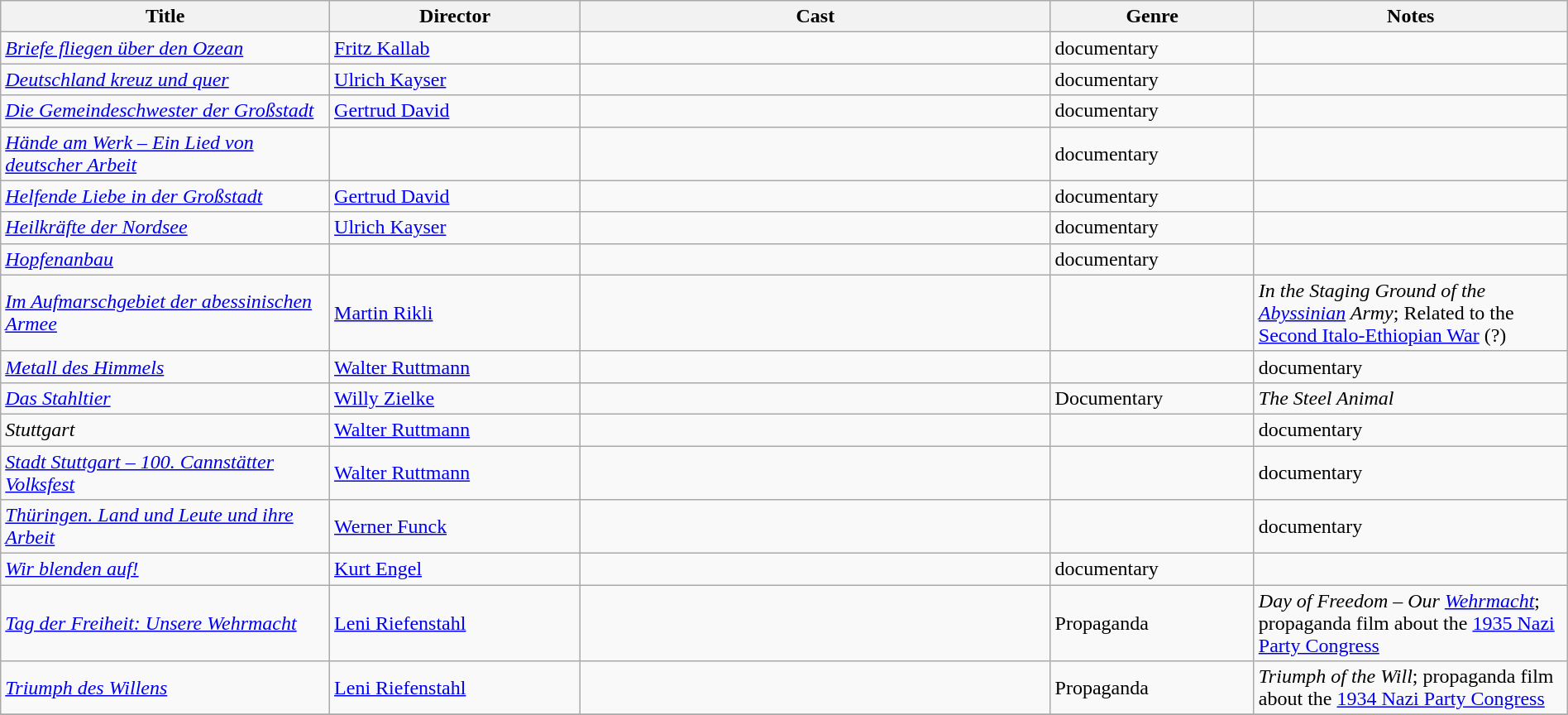<table class="wikitable" style="width:100%;">
<tr>
<th style="width:21%;">Title</th>
<th style="width:16%;">Director</th>
<th style="width:30%;">Cast</th>
<th style="width:13%;">Genre</th>
<th style="width:20%;">Notes</th>
</tr>
<tr>
<td><em><a href='#'>Briefe fliegen über den Ozean</a></em></td>
<td><a href='#'>Fritz Kallab</a></td>
<td></td>
<td>documentary</td>
<td></td>
</tr>
<tr>
<td><em><a href='#'>Deutschland kreuz und quer</a></em></td>
<td><a href='#'>Ulrich Kayser</a></td>
<td></td>
<td>documentary</td>
<td></td>
</tr>
<tr>
<td><em><a href='#'>Die Gemeindeschwester der Großstadt</a></em></td>
<td><a href='#'>Gertrud David</a></td>
<td></td>
<td>documentary</td>
<td></td>
</tr>
<tr>
<td><em><a href='#'>Hände am Werk – Ein Lied von deutscher Arbeit</a></em></td>
<td></td>
<td></td>
<td>documentary</td>
<td></td>
</tr>
<tr>
<td><em><a href='#'>Helfende Liebe in der Großstadt</a></em></td>
<td><a href='#'>Gertrud David</a></td>
<td></td>
<td>documentary</td>
<td></td>
</tr>
<tr>
<td><em><a href='#'>Heilkräfte der Nordsee</a></em></td>
<td><a href='#'>Ulrich Kayser</a></td>
<td></td>
<td>documentary</td>
<td></td>
</tr>
<tr>
<td><em><a href='#'>Hopfenanbau</a></em></td>
<td></td>
<td></td>
<td>documentary</td>
<td></td>
</tr>
<tr>
<td><em><a href='#'>Im Aufmarschgebiet der abessinischen Armee</a></em></td>
<td><a href='#'>Martin Rikli</a></td>
<td></td>
<td></td>
<td><em>In the Staging Ground of the <a href='#'>Abyssinian</a> Army</em>; Related to the <a href='#'>Second Italo-Ethiopian War</a> (?)</td>
</tr>
<tr>
<td><em><a href='#'>Metall des Himmels </a></em></td>
<td><a href='#'>Walter Ruttmann</a></td>
<td></td>
<td></td>
<td>documentary</td>
</tr>
<tr>
<td><em><a href='#'>Das Stahltier</a></em></td>
<td><a href='#'>Willy Zielke</a></td>
<td></td>
<td>Documentary</td>
<td><em>The Steel Animal</em></td>
</tr>
<tr>
<td><em>Stuttgart</em></td>
<td><a href='#'>Walter Ruttmann</a></td>
<td></td>
<td></td>
<td>documentary</td>
</tr>
<tr>
<td><em><a href='#'>Stadt Stuttgart – 100. Cannstätter Volksfest</a></em></td>
<td><a href='#'>Walter Ruttmann</a></td>
<td></td>
<td></td>
<td>documentary</td>
</tr>
<tr>
<td><em><a href='#'>Thüringen. Land und Leute und ihre Arbeit</a></em></td>
<td><a href='#'>Werner Funck</a></td>
<td></td>
<td></td>
<td>documentary</td>
</tr>
<tr>
<td><em><a href='#'>Wir blenden auf!</a></em></td>
<td><a href='#'>Kurt Engel</a></td>
<td></td>
<td>documentary</td>
</tr>
<tr>
<td><em><a href='#'>Tag der Freiheit: Unsere Wehrmacht</a></em></td>
<td><a href='#'>Leni Riefenstahl</a></td>
<td></td>
<td>Propaganda</td>
<td><em>Day of Freedom – Our <a href='#'>Wehrmacht</a></em>; propaganda film about the <a href='#'>1935 Nazi Party Congress</a></td>
</tr>
<tr>
<td><em><a href='#'>Triumph des Willens</a></em></td>
<td><a href='#'>Leni Riefenstahl</a></td>
<td></td>
<td>Propaganda</td>
<td><em>Triumph of the Will</em>; propaganda film about the <a href='#'>1934 Nazi Party Congress</a></td>
</tr>
<tr>
</tr>
</table>
